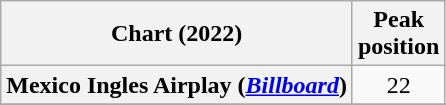<table class="wikitable sortable plainrowheaders" style="text-align:center">
<tr>
<th scope="col">Chart (2022)</th>
<th scope="col">Peak<br> position</th>
</tr>
<tr>
<th scope="row">Mexico Ingles Airplay (<em><a href='#'>Billboard</a></em>)</th>
<td>22</td>
</tr>
<tr>
</tr>
</table>
